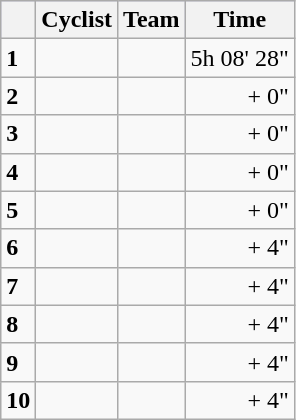<table class="wikitable">
<tr style="background:#ccccff;">
<th></th>
<th>Cyclist</th>
<th>Team</th>
<th>Time</th>
</tr>
<tr>
<td><strong>1</strong></td>
<td><strong></strong></td>
<td><strong></strong></td>
<td align=right>5h 08' 28"</td>
</tr>
<tr>
<td><strong>2</strong></td>
<td></td>
<td></td>
<td align=right>+ 0"</td>
</tr>
<tr>
<td><strong>3</strong></td>
<td></td>
<td></td>
<td align=right>+ 0"</td>
</tr>
<tr>
<td><strong>4</strong></td>
<td></td>
<td></td>
<td align=right>+ 0"</td>
</tr>
<tr>
<td><strong>5</strong></td>
<td></td>
<td></td>
<td align=right>+ 0"</td>
</tr>
<tr>
<td><strong>6</strong></td>
<td></td>
<td></td>
<td align=right>+ 4"</td>
</tr>
<tr>
<td><strong>7</strong></td>
<td></td>
<td></td>
<td align=right>+ 4"</td>
</tr>
<tr>
<td><strong>8</strong></td>
<td></td>
<td></td>
<td align=right>+ 4"</td>
</tr>
<tr>
<td><strong>9</strong></td>
<td></td>
<td></td>
<td align=right>+ 4"</td>
</tr>
<tr>
<td><strong>10</strong></td>
<td></td>
<td></td>
<td align=right>+ 4"</td>
</tr>
</table>
